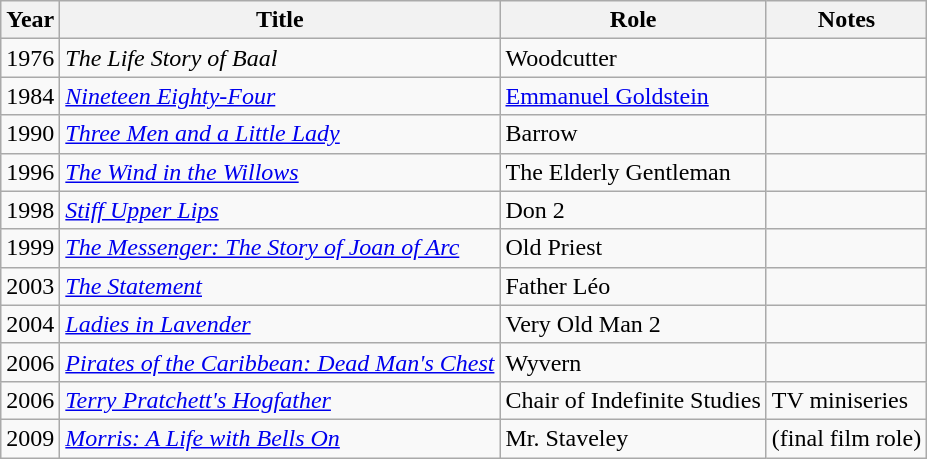<table class="wikitable">
<tr>
<th>Year</th>
<th>Title</th>
<th>Role</th>
<th>Notes</th>
</tr>
<tr>
<td>1976</td>
<td><em>The Life Story of Baal</em></td>
<td>Woodcutter</td>
<td></td>
</tr>
<tr>
<td>1984</td>
<td><em><a href='#'>Nineteen Eighty-Four</a></em></td>
<td><a href='#'>Emmanuel Goldstein</a></td>
<td></td>
</tr>
<tr>
<td>1990</td>
<td><em><a href='#'>Three Men and a Little Lady</a></em></td>
<td>Barrow</td>
<td></td>
</tr>
<tr>
<td>1996</td>
<td><em><a href='#'>The Wind in the Willows</a></em></td>
<td>The Elderly Gentleman</td>
<td></td>
</tr>
<tr>
<td>1998</td>
<td><em><a href='#'>Stiff Upper Lips</a></em></td>
<td>Don 2</td>
<td></td>
</tr>
<tr>
<td>1999</td>
<td><em><a href='#'>The Messenger: The Story of Joan of Arc</a></em></td>
<td>Old Priest</td>
<td></td>
</tr>
<tr>
<td>2003</td>
<td><em><a href='#'>The Statement</a></em></td>
<td>Father Léo</td>
<td></td>
</tr>
<tr>
<td>2004</td>
<td><em><a href='#'>Ladies in Lavender</a></em></td>
<td>Very Old Man 2</td>
<td></td>
</tr>
<tr>
<td>2006</td>
<td><em><a href='#'>Pirates of the Caribbean: Dead Man's Chest</a></em></td>
<td>Wyvern</td>
<td></td>
</tr>
<tr>
<td>2006</td>
<td><em><a href='#'>Terry Pratchett's Hogfather</a></em></td>
<td>Chair of Indefinite Studies</td>
<td>TV miniseries</td>
</tr>
<tr>
<td>2009</td>
<td><em><a href='#'>Morris: A Life with Bells On</a></em></td>
<td>Mr. Staveley</td>
<td>(final film role)</td>
</tr>
</table>
